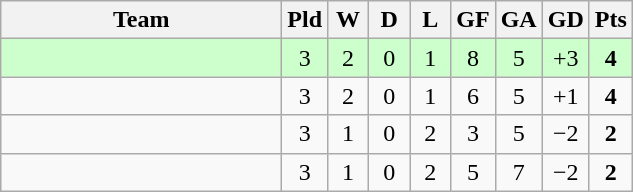<table class="wikitable" style="text-align:center;">
<tr>
<th width=180>Team</th>
<th width=20>Pld</th>
<th width=20>W</th>
<th width=20>D</th>
<th width=20>L</th>
<th width=20>GF</th>
<th width=20>GA</th>
<th width=20>GD</th>
<th width=20>Pts</th>
</tr>
<tr bgcolor="ccffcc">
<td align="left"></td>
<td>3</td>
<td>2</td>
<td>0</td>
<td>1</td>
<td>8</td>
<td>5</td>
<td>+3</td>
<td><strong>4</strong></td>
</tr>
<tr>
<td align="left"></td>
<td>3</td>
<td>2</td>
<td>0</td>
<td>1</td>
<td>6</td>
<td>5</td>
<td>+1</td>
<td><strong>4</strong></td>
</tr>
<tr>
<td align="left"></td>
<td>3</td>
<td>1</td>
<td>0</td>
<td>2</td>
<td>3</td>
<td>5</td>
<td>−2</td>
<td><strong>2</strong></td>
</tr>
<tr>
<td align="left"></td>
<td>3</td>
<td>1</td>
<td>0</td>
<td>2</td>
<td>5</td>
<td>7</td>
<td>−2</td>
<td><strong>2</strong></td>
</tr>
</table>
